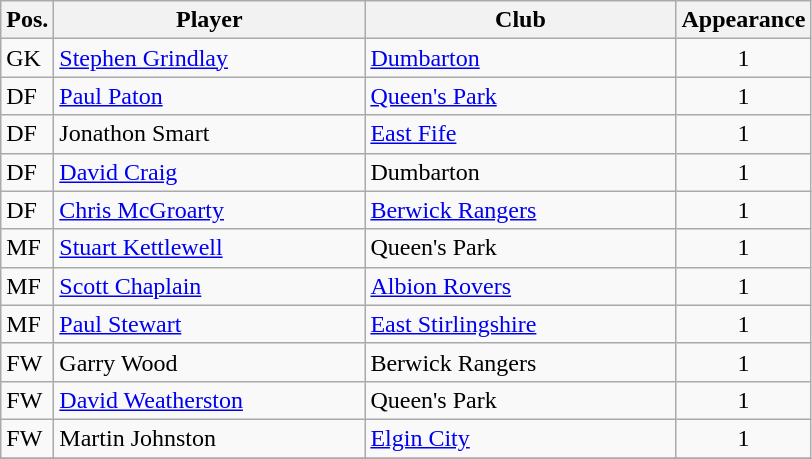<table class="wikitable">
<tr>
<th>Pos.</th>
<th>Player</th>
<th>Club</th>
<th>Appearance</th>
</tr>
<tr>
<td>GK</td>
<td style="width:200px;"><a href='#'>Stephen Grindlay</a></td>
<td style="width:200px;"><a href='#'>Dumbarton</a></td>
<td align="center">1</td>
</tr>
<tr>
<td>DF</td>
<td><a href='#'>Paul Paton</a></td>
<td><a href='#'>Queen's Park</a></td>
<td align="center">1</td>
</tr>
<tr>
<td>DF</td>
<td>Jonathon Smart</td>
<td><a href='#'>East Fife</a></td>
<td align="center">1</td>
</tr>
<tr>
<td>DF</td>
<td><a href='#'>David Craig</a></td>
<td>Dumbarton</td>
<td align="center">1</td>
</tr>
<tr>
<td>DF</td>
<td><a href='#'>Chris McGroarty</a></td>
<td><a href='#'>Berwick Rangers</a></td>
<td align="center">1</td>
</tr>
<tr>
<td>MF</td>
<td><a href='#'>Stuart Kettlewell</a></td>
<td>Queen's Park</td>
<td align="center">1</td>
</tr>
<tr>
<td>MF</td>
<td><a href='#'>Scott Chaplain</a></td>
<td><a href='#'>Albion Rovers</a></td>
<td align="center">1</td>
</tr>
<tr>
<td>MF</td>
<td><a href='#'>Paul Stewart</a></td>
<td><a href='#'>East Stirlingshire</a></td>
<td align="center">1</td>
</tr>
<tr>
<td>FW</td>
<td>Garry Wood</td>
<td>Berwick Rangers</td>
<td align="center">1</td>
</tr>
<tr>
<td>FW</td>
<td><a href='#'>David Weatherston</a></td>
<td>Queen's Park</td>
<td align="center">1</td>
</tr>
<tr>
<td>FW</td>
<td>Martin Johnston</td>
<td><a href='#'>Elgin City</a></td>
<td align="center">1</td>
</tr>
<tr>
</tr>
</table>
